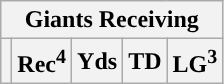<table class="wikitable">
<tr>
<th colspan="5">Giants Receiving</th>
</tr>
<tr>
<th></th>
<th>Rec<sup>4</sup></th>
<th>Yds</th>
<th>TD</th>
<th>LG<sup>3</sup></th>
</tr>
</table>
